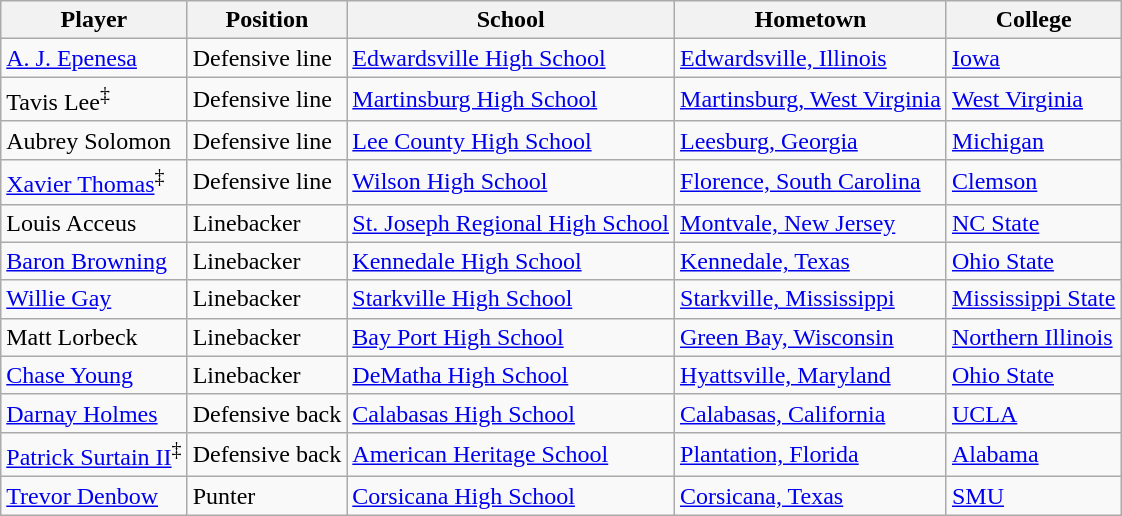<table class="wikitable">
<tr>
<th>Player</th>
<th>Position</th>
<th>School</th>
<th>Hometown</th>
<th>College</th>
</tr>
<tr>
<td><a href='#'>A. J. Epenesa</a></td>
<td>Defensive line</td>
<td><a href='#'>Edwardsville High School</a></td>
<td><a href='#'>Edwardsville, Illinois</a></td>
<td><a href='#'>Iowa</a></td>
</tr>
<tr>
<td>Tavis Lee<sup>‡</sup></td>
<td>Defensive line</td>
<td><a href='#'>Martinsburg High School</a></td>
<td><a href='#'>Martinsburg, West Virginia</a></td>
<td><a href='#'>West Virginia</a></td>
</tr>
<tr>
<td>Aubrey Solomon</td>
<td>Defensive line</td>
<td><a href='#'>Lee County High School</a></td>
<td><a href='#'>Leesburg, Georgia</a></td>
<td><a href='#'>Michigan</a></td>
</tr>
<tr>
<td><a href='#'>Xavier Thomas</a><sup>‡</sup></td>
<td>Defensive line</td>
<td><a href='#'>Wilson High School</a></td>
<td><a href='#'>Florence, South Carolina</a></td>
<td><a href='#'>Clemson</a></td>
</tr>
<tr>
<td>Louis Acceus</td>
<td>Linebacker</td>
<td><a href='#'>St. Joseph Regional High School</a></td>
<td><a href='#'>Montvale, New Jersey</a></td>
<td><a href='#'>NC State</a></td>
</tr>
<tr>
<td><a href='#'>Baron Browning</a></td>
<td>Linebacker</td>
<td><a href='#'>Kennedale High School</a></td>
<td><a href='#'>Kennedale, Texas</a></td>
<td><a href='#'>Ohio State</a></td>
</tr>
<tr>
<td><a href='#'>Willie Gay</a></td>
<td>Linebacker</td>
<td><a href='#'>Starkville High School</a></td>
<td><a href='#'>Starkville, Mississippi</a></td>
<td><a href='#'>Mississippi State</a></td>
</tr>
<tr>
<td>Matt Lorbeck</td>
<td>Linebacker</td>
<td><a href='#'>Bay Port High School</a></td>
<td><a href='#'>Green Bay, Wisconsin</a></td>
<td><a href='#'>Northern Illinois</a></td>
</tr>
<tr>
<td><a href='#'>Chase Young</a></td>
<td>Linebacker</td>
<td><a href='#'>DeMatha High School</a></td>
<td><a href='#'>Hyattsville, Maryland</a></td>
<td><a href='#'>Ohio State</a></td>
</tr>
<tr>
<td><a href='#'>Darnay Holmes</a></td>
<td>Defensive back</td>
<td><a href='#'>Calabasas High School</a></td>
<td><a href='#'>Calabasas, California</a></td>
<td><a href='#'>UCLA</a></td>
</tr>
<tr>
<td><a href='#'>Patrick Surtain II</a><sup>‡</sup></td>
<td>Defensive back</td>
<td><a href='#'>American Heritage School</a></td>
<td><a href='#'>Plantation, Florida</a></td>
<td><a href='#'>Alabama</a></td>
</tr>
<tr>
<td><a href='#'>Trevor Denbow</a></td>
<td>Punter</td>
<td><a href='#'>Corsicana High School</a></td>
<td><a href='#'>Corsicana, Texas</a></td>
<td><a href='#'>SMU</a></td>
</tr>
</table>
